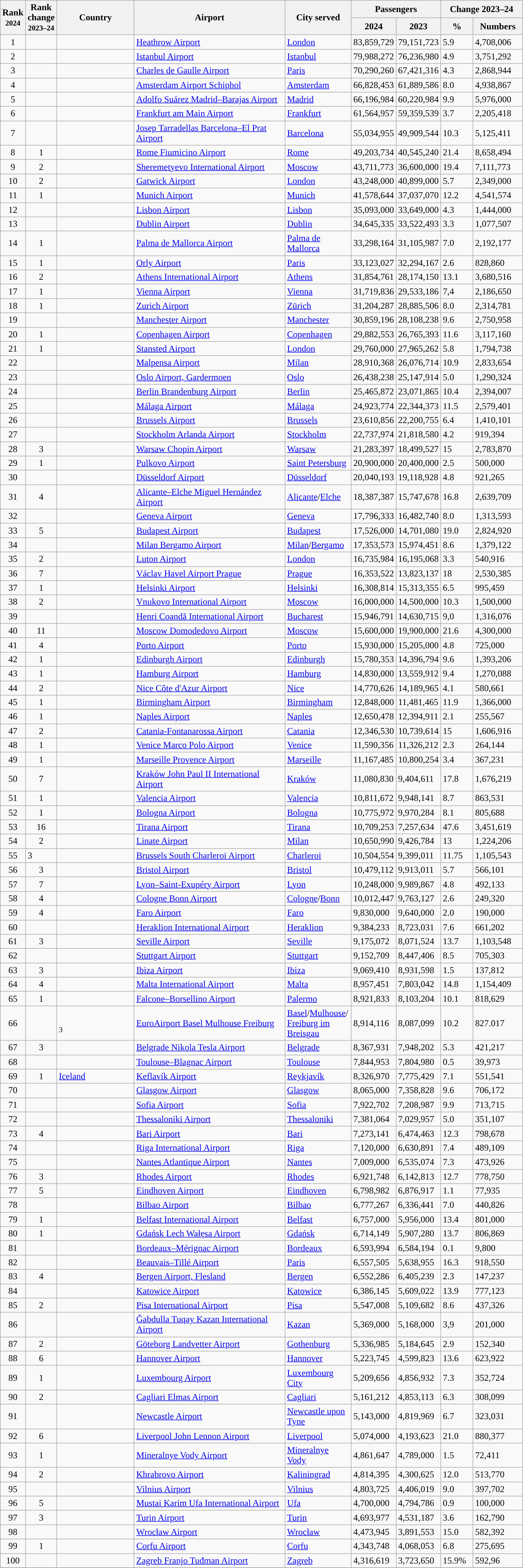<table class="wikitable sortable sticky-header-multi">
<tr>
<th rowspan=2>Rank<br><small>2024</small></th>
<th rowspan=2 class="unsortable">Rank<br>change<br><small>2023–24</small></th>
<th rowspan=2 style="width:130px;">Country</th>
<th rowspan=2 style="width:260px;">Airport</th>
<th rowspan=2 style="width:110px;">City served</th>
<th colspan="2">Passengers</th>
<th colspan="2">Change 2023–24</th>
</tr>
<tr>
<th>2024</th>
<th>2023</th>
<th style="width:50px;">%</th>
<th style="width:80px;">Numbers</th>
</tr>
<tr>
<td align=center>1</td>
<td align=center></td>
<td></td>
<td><a href='#'>Heathrow Airport</a></td>
<td><a href='#'>London</a></td>
<td>83,859,729</td>
<td>79,151,723</td>
<td> 5.9</td>
<td> 4,708,006</td>
</tr>
<tr>
<td align=center>2</td>
<td align=center></td>
<td></td>
<td><a href='#'>Istanbul Airport</a></td>
<td><a href='#'>Istanbul</a></td>
<td>79,988,272</td>
<td>76,236,980</td>
<td> 4.9</td>
<td> 3,751,292</td>
</tr>
<tr>
<td align=center>3</td>
<td align=center></td>
<td></td>
<td><a href='#'>Charles de Gaulle Airport</a></td>
<td><a href='#'>Paris</a></td>
<td>70,290,260</td>
<td>67,421,316</td>
<td> 4.3</td>
<td> 2,868,944</td>
</tr>
<tr>
<td align=center>4</td>
<td align=center></td>
<td></td>
<td><a href='#'>Amsterdam Airport Schiphol</a></td>
<td><a href='#'>Amsterdam</a></td>
<td>66,828,453</td>
<td>61,889,586</td>
<td> 8.0</td>
<td> 4,938,867</td>
</tr>
<tr>
<td align=center>5</td>
<td align=center></td>
<td></td>
<td><a href='#'>Adolfo Suárez Madrid–Barajas Airport</a></td>
<td><a href='#'>Madrid</a></td>
<td>66,196,984</td>
<td>60,220,984</td>
<td> 9.9</td>
<td> 5,976,000</td>
</tr>
<tr>
<td align=center>6</td>
<td align=center></td>
<td></td>
<td><a href='#'>Frankfurt am Main Airport</a></td>
<td><a href='#'>Frankfurt</a></td>
<td>61,564,957</td>
<td>59,359,539</td>
<td> 3.7</td>
<td> 2,205,418</td>
</tr>
<tr>
<td align=center>7</td>
<td align=center></td>
<td></td>
<td><a href='#'>Josep Tarradellas Barcelona–El Prat Airport</a></td>
<td><a href='#'>Barcelona</a></td>
<td>55,034,955</td>
<td>49,909,544</td>
<td> 10.3</td>
<td> 5,125,411</td>
</tr>
<tr>
<td align=center>8</td>
<td align=center>1</td>
<td></td>
<td><a href='#'>Rome Fiumicino Airport</a></td>
<td><a href='#'>Rome</a></td>
<td>49,203,734</td>
<td>40,545,240</td>
<td> 21.4</td>
<td> 8,658,494</td>
</tr>
<tr>
<td align=center>9</td>
<td align=center>2</td>
<td></td>
<td><a href='#'>Sheremetyevo International Airport</a></td>
<td><a href='#'>Moscow</a></td>
<td>43,711,773</td>
<td>36,600,000</td>
<td> 19.4</td>
<td> 7,111,773</td>
</tr>
<tr>
<td align=center>10</td>
<td align=center>2</td>
<td></td>
<td><a href='#'>Gatwick Airport</a></td>
<td><a href='#'>London</a></td>
<td>43,248,000</td>
<td>40,899,000</td>
<td> 5.7</td>
<td> 2,349,000</td>
</tr>
<tr>
<td align=center>11</td>
<td align=center>1</td>
<td></td>
<td><a href='#'>Munich Airport</a></td>
<td><a href='#'>Munich</a></td>
<td>41,578,644</td>
<td>37,037,070</td>
<td> 12.2</td>
<td> 4,541,574</td>
</tr>
<tr>
<td align=center>12</td>
<td align=center></td>
<td></td>
<td><a href='#'>Lisbon Airport</a></td>
<td><a href='#'>Lisbon</a></td>
<td>35,093,000</td>
<td>33,649,000</td>
<td> 4.3</td>
<td> 1,444,000</td>
</tr>
<tr>
<td align=center>13</td>
<td align=center></td>
<td></td>
<td><a href='#'>Dublin Airport</a></td>
<td><a href='#'>Dublin</a></td>
<td>34,645,335</td>
<td>33,522,493</td>
<td> 3.3</td>
<td> 1,077,507</td>
</tr>
<tr>
<td align=center>14</td>
<td align=center>1</td>
<td></td>
<td><a href='#'>Palma de Mallorca Airport</a></td>
<td><a href='#'>Palma de Mallorca</a></td>
<td>33,298,164</td>
<td>31,105,987</td>
<td> 7.0</td>
<td> 2,192,177</td>
</tr>
<tr>
<td align=center>15</td>
<td align=center>1</td>
<td></td>
<td><a href='#'>Orly Airport</a></td>
<td><a href='#'>Paris</a></td>
<td>33,123,027</td>
<td>32,294,167</td>
<td> 2.6</td>
<td> 828,860</td>
</tr>
<tr>
<td align=center>16</td>
<td align=center>2</td>
<td></td>
<td><a href='#'>Athens International Airport</a></td>
<td><a href='#'>Athens</a></td>
<td>31,854,761</td>
<td>28,174,150</td>
<td> 13.1</td>
<td> 3,680,516</td>
</tr>
<tr>
<td align=center>17</td>
<td align=center>1</td>
<td></td>
<td><a href='#'>Vienna Airport</a></td>
<td><a href='#'>Vienna</a></td>
<td>31,719,836</td>
<td>29,533,186</td>
<td> 7,4</td>
<td> 2,186,650</td>
</tr>
<tr>
<td align=center>18</td>
<td align=center>1</td>
<td></td>
<td><a href='#'>Zurich Airport</a></td>
<td><a href='#'>Zürich</a></td>
<td>31,204,287</td>
<td>28,885,506</td>
<td> 8.0</td>
<td> 2,314,781</td>
</tr>
<tr>
<td align=center>19</td>
<td align=center></td>
<td></td>
<td><a href='#'>Manchester Airport</a></td>
<td><a href='#'>Manchester</a></td>
<td>30,859,196</td>
<td>28,108,238</td>
<td> 9.6</td>
<td> 2,750,958</td>
</tr>
<tr>
<td align=center>20</td>
<td align=center>1</td>
<td></td>
<td><a href='#'>Copenhagen Airport</a></td>
<td><a href='#'>Copenhagen</a></td>
<td>29,882,553</td>
<td>26,765,393</td>
<td> 11.6</td>
<td> 3,117,160</td>
</tr>
<tr>
<td align=center>21</td>
<td align=center>1</td>
<td></td>
<td><a href='#'>Stansted Airport</a></td>
<td><a href='#'>London</a></td>
<td>29,760,000</td>
<td>27,965,262</td>
<td> 5.8</td>
<td> 1,794,738</td>
</tr>
<tr>
<td align=center>22</td>
<td align=center></td>
<td></td>
<td><a href='#'>Malpensa Airport</a></td>
<td><a href='#'>Milan</a></td>
<td>28,910,368</td>
<td>26,076,714</td>
<td> 10.9</td>
<td> 2,833,654</td>
</tr>
<tr>
<td align=center>23</td>
<td align=center></td>
<td></td>
<td><a href='#'>Oslo Airport, Gardermoen</a></td>
<td><a href='#'>Oslo</a></td>
<td>26,438,238</td>
<td>25,147,914</td>
<td> 5.0</td>
<td> 1,290,324</td>
</tr>
<tr>
<td align=center>24</td>
<td align=center></td>
<td></td>
<td><a href='#'>Berlin Brandenburg Airport</a></td>
<td><a href='#'>Berlin</a></td>
<td>25,465,872</td>
<td>23,071,865</td>
<td> 10.4</td>
<td> 2,394,007</td>
</tr>
<tr>
<td align=center>25</td>
<td align=center></td>
<td></td>
<td><a href='#'>Málaga Airport</a></td>
<td><a href='#'>Málaga</a></td>
<td>24,923,774</td>
<td>22,344,373</td>
<td> 11.5</td>
<td> 2,579,401</td>
</tr>
<tr>
<td align=center>26</td>
<td align=center></td>
<td></td>
<td><a href='#'>Brussels Airport</a></td>
<td><a href='#'>Brussels</a></td>
<td>23,610,856</td>
<td>22,200,755</td>
<td> 6.4</td>
<td> 1,410,101</td>
</tr>
<tr>
<td align=center>27</td>
<td align=center></td>
<td></td>
<td><a href='#'>Stockholm Arlanda Airport</a></td>
<td><a href='#'>Stockholm</a></td>
<td>22,737,974</td>
<td>21,818,580</td>
<td> 4.2</td>
<td> 919,394</td>
</tr>
<tr>
<td align=center>28</td>
<td align=center>3</td>
<td></td>
<td><a href='#'>Warsaw Chopin Airport</a></td>
<td><a href='#'>Warsaw</a></td>
<td>21,283,397</td>
<td>18,499,527</td>
<td> 15</td>
<td> 2,783,870</td>
</tr>
<tr>
<td align=center>29</td>
<td align=center>1</td>
<td></td>
<td><a href='#'>Pulkovo Airport</a></td>
<td><a href='#'>Saint Petersburg</a></td>
<td>20,900,000</td>
<td>20,400,000</td>
<td> 2.5</td>
<td> 500,000</td>
</tr>
<tr>
<td align=center>30</td>
<td align=center></td>
<td></td>
<td><a href='#'>Düsseldorf Airport</a></td>
<td><a href='#'>Düsseldorf</a></td>
<td>20,040,193</td>
<td>19,118,928</td>
<td> 4.8</td>
<td> 921,265</td>
</tr>
<tr>
<td align=center>31</td>
<td align=center>4</td>
<td></td>
<td><a href='#'>Alicante–Elche Miguel Hernández Airport</a></td>
<td><a href='#'>Alicante</a>/<a href='#'>Elche</a></td>
<td>18,387,387</td>
<td>15,747,678</td>
<td> 16.8</td>
<td> 2,639,709</td>
</tr>
<tr>
<td align=center>32</td>
<td align=center></td>
<td></td>
<td><a href='#'>Geneva Airport</a></td>
<td><a href='#'>Geneva</a></td>
<td>17,796,333</td>
<td>16,482,740</td>
<td> 8.0</td>
<td> 1,313,593</td>
</tr>
<tr>
<td align=center>33</td>
<td align=center>5</td>
<td></td>
<td><a href='#'>Budapest Airport</a></td>
<td><a href='#'>Budapest</a></td>
<td>17,526,000</td>
<td>14,701,080</td>
<td> 19.0</td>
<td> 2,824,920</td>
</tr>
<tr>
<td align=center>34</td>
<td align=center></td>
<td></td>
<td><a href='#'>Milan Bergamo Airport</a></td>
<td><a href='#'>Milan</a>/<a href='#'>Bergamo</a></td>
<td>17,353,573</td>
<td>15,974,451</td>
<td> 8.6</td>
<td> 1,379,122</td>
</tr>
<tr>
<td align=center>35</td>
<td align=center> 2</td>
<td></td>
<td><a href='#'>Luton Airport</a></td>
<td><a href='#'>London</a></td>
<td>16,735,984</td>
<td>16,195,068</td>
<td> 3.3</td>
<td> 540,916</td>
</tr>
<tr>
<td align=center>36</td>
<td align=center>7</td>
<td></td>
<td><a href='#'>Václav Havel Airport Prague</a></td>
<td><a href='#'>Prague</a></td>
<td>16,353,522</td>
<td>13,823,137</td>
<td> 18</td>
<td> 2,530,385</td>
</tr>
<tr>
<td align=center>37</td>
<td align=center>1</td>
<td></td>
<td><a href='#'>Helsinki Airport</a></td>
<td><a href='#'>Helsinki</a></td>
<td>16,308,814</td>
<td>15,313,355</td>
<td> 6.5</td>
<td> 995,459</td>
</tr>
<tr>
<td align=center>38</td>
<td align=center>2</td>
<td></td>
<td><a href='#'>Vnukovo International Airport</a></td>
<td><a href='#'>Moscow</a></td>
<td>16,000,000</td>
<td>14,500,000</td>
<td> 10.3</td>
<td> 1,500,000</td>
</tr>
<tr>
<td align=center>39</td>
<td align=center></td>
<td></td>
<td><a href='#'>Henri Coandă International Airport</a></td>
<td><a href='#'>Bucharest</a></td>
<td>15,946,791</td>
<td>14,630,715</td>
<td> 9,0</td>
<td> 1,316,076</td>
</tr>
<tr>
<td align=center>40</td>
<td align=center>11</td>
<td></td>
<td><a href='#'>Moscow Domodedovo Airport</a></td>
<td><a href='#'>Moscow</a></td>
<td>15,600,000</td>
<td>19,900,000</td>
<td>21.6</td>
<td>4,300,000</td>
</tr>
<tr>
<td align=center>41</td>
<td align=center>4</td>
<td></td>
<td><a href='#'>Porto Airport</a></td>
<td><a href='#'>Porto</a></td>
<td>15,930,000</td>
<td>15,205,000</td>
<td> 4.8</td>
<td> 725,000</td>
</tr>
<tr>
<td align=center>42</td>
<td align=center>1</td>
<td></td>
<td><a href='#'>Edinburgh Airport</a></td>
<td><a href='#'>Edinburgh</a></td>
<td>15,780,353</td>
<td>14,396,794</td>
<td> 9.6</td>
<td> 1,393,206</td>
</tr>
<tr>
<td align=center>43</td>
<td align=center>1</td>
<td></td>
<td><a href='#'>Hamburg Airport</a></td>
<td><a href='#'>Hamburg</a></td>
<td>14,830,000</td>
<td>13,559,912</td>
<td> 9.4</td>
<td> 1,270,088</td>
</tr>
<tr>
<td align=center>44</td>
<td align=center>2</td>
<td></td>
<td><a href='#'>Nice Côte d'Azur Airport</a></td>
<td><a href='#'>Nice</a></td>
<td>14,770,626</td>
<td>14,189,965</td>
<td> 4.1</td>
<td> 580,661</td>
</tr>
<tr>
<td align=center>45</td>
<td align=center>1</td>
<td></td>
<td><a href='#'>Birmingham Airport</a></td>
<td><a href='#'>Birmingham</a></td>
<td>12,848,000</td>
<td>11,481,465</td>
<td> 11.9</td>
<td> 1,366,000</td>
</tr>
<tr>
<td align=center>46</td>
<td align=center>1</td>
<td></td>
<td><a href='#'>Naples Airport</a></td>
<td><a href='#'>Naples</a></td>
<td>12,650,478</td>
<td>12,394,911</td>
<td> 2.1</td>
<td> 255,567</td>
</tr>
<tr>
<td align=center>47</td>
<td align=center> 2</td>
<td></td>
<td><a href='#'>Catania-Fontanarossa Airport</a></td>
<td><a href='#'>Catania</a></td>
<td>12,346,530</td>
<td>10,739,614</td>
<td> 15</td>
<td> 1,606,916</td>
</tr>
<tr>
<td align=center>48</td>
<td align=center>1</td>
<td></td>
<td><a href='#'>Venice Marco Polo Airport</a></td>
<td><a href='#'>Venice</a></td>
<td>11,590,356</td>
<td>11,326,212</td>
<td> 2.3</td>
<td> 264,144</td>
</tr>
<tr>
<td align=center>49</td>
<td align=center>1</td>
<td></td>
<td><a href='#'>Marseille Provence Airport</a></td>
<td><a href='#'>Marseille</a></td>
<td>11,167,485</td>
<td>10,800,254</td>
<td> 3.4</td>
<td> 367,231</td>
</tr>
<tr>
<td align=center>50</td>
<td align=center> 7</td>
<td></td>
<td><a href='#'>Kraków John Paul II International Airport</a></td>
<td><a href='#'>Kraków</a></td>
<td>11,080,830</td>
<td>9,404,611</td>
<td> 17.8</td>
<td> 1,676,219</td>
</tr>
<tr>
<td align=center>51</td>
<td align=center> 1</td>
<td></td>
<td><a href='#'>Valencia Airport</a></td>
<td><a href='#'>Valencia</a></td>
<td>10,811,672</td>
<td>9,948,141</td>
<td> 8.7</td>
<td> 863,531</td>
</tr>
<tr>
<td align=center>52</td>
<td align=center> 1</td>
<td></td>
<td><a href='#'>Bologna Airport</a></td>
<td><a href='#'>Bologna</a></td>
<td>10,775,972</td>
<td>9,970,284</td>
<td> 8.1</td>
<td> 805,688</td>
</tr>
<tr>
<td align=center>53</td>
<td align=center> 16</td>
<td></td>
<td><a href='#'>Tirana Airport</a></td>
<td><a href='#'>Tirana</a></td>
<td>10,709,253</td>
<td>7,257,634</td>
<td> 47.6</td>
<td> 3,451,619</td>
</tr>
<tr>
<td align=center>54</td>
<td align=center> 2</td>
<td></td>
<td><a href='#'>Linate Airport</a></td>
<td><a href='#'>Milan</a></td>
<td>10,650,990</td>
<td>9,426,784</td>
<td> 13</td>
<td> 1,224,206</td>
</tr>
<tr>
<td align=center>55</td>
<td> 3</td>
<td></td>
<td><a href='#'>Brussels South Charleroi Airport</a></td>
<td><a href='#'>Charleroi</a></td>
<td>10,504,554</td>
<td>9,399,011</td>
<td> 11.75</td>
<td> 1,105,543</td>
</tr>
<tr>
<td align=center>56</td>
<td align=center> 3</td>
<td></td>
<td><a href='#'>Bristol Airport</a></td>
<td><a href='#'>Bristol</a></td>
<td>10,479,112</td>
<td>9,913,011</td>
<td> 5.7</td>
<td> 566,101</td>
</tr>
<tr>
<td align=center>57</td>
<td align=center> 7</td>
<td></td>
<td><a href='#'>Lyon–Saint-Exupéry Airport</a></td>
<td><a href='#'>Lyon</a></td>
<td>10,248,000</td>
<td>9,989,867</td>
<td> 4.8</td>
<td> 492,133</td>
</tr>
<tr>
<td align=center>58</td>
<td align=center> 4</td>
<td></td>
<td><a href='#'>Cologne Bonn Airport</a></td>
<td><a href='#'>Cologne</a>/<a href='#'>Bonn</a></td>
<td>10,012,447</td>
<td>9,763,127</td>
<td> 2.6</td>
<td> 249,320</td>
</tr>
<tr>
<td align=center>59</td>
<td align=center> 4</td>
<td></td>
<td><a href='#'>Faro Airport</a></td>
<td><a href='#'>Faro</a></td>
<td>9,830,000</td>
<td>9,640,000</td>
<td> 2.0</td>
<td> 190,000</td>
</tr>
<tr>
<td align=center>60</td>
<td align=center></td>
<td></td>
<td><a href='#'>Heraklion International Airport</a></td>
<td><a href='#'>Heraklion</a></td>
<td>9,384,233</td>
<td>8,723,031</td>
<td> 7.6</td>
<td> 661,202</td>
</tr>
<tr>
<td align=center>61</td>
<td align=center> 3</td>
<td></td>
<td><a href='#'>Seville Airport</a></td>
<td><a href='#'>Seville</a></td>
<td>9,175,072</td>
<td>8,071,524</td>
<td> 13.7</td>
<td> 1,103,548</td>
</tr>
<tr>
<td align=center>62</td>
<td align=center></td>
<td></td>
<td><a href='#'>Stuttgart Airport</a></td>
<td><a href='#'>Stuttgart</a></td>
<td>9,152,709</td>
<td>8,447,406</td>
<td> 8.5</td>
<td> 705,303</td>
</tr>
<tr>
<td align=center>63</td>
<td align=center> 3</td>
<td></td>
<td><a href='#'>Ibiza Airport</a></td>
<td><a href='#'>Ibiza</a></td>
<td>9,069,410</td>
<td>8,931,598</td>
<td> 1.5</td>
<td> 137,812</td>
</tr>
<tr>
<td align=center>64</td>
<td align=center> 4</td>
<td></td>
<td><a href='#'>Malta International Airport</a></td>
<td><a href='#'>Malta</a></td>
<td>8,957,451</td>
<td>7,803,042</td>
<td> 14.8</td>
<td> 1,154,409</td>
</tr>
<tr>
<td align=center>65</td>
<td align=center> 1</td>
<td></td>
<td><a href='#'>Falcone–Borsellino Airport</a></td>
<td><a href='#'>Palermo</a></td>
<td>8,921,833</td>
<td>8,103,204</td>
<td> 10.1</td>
<td> 818,629</td>
</tr>
<tr>
<td align=center>66</td>
<td align=center></td>
<td><br><sub>3</sub></td>
<td><a href='#'>EuroAirport Basel Mulhouse Freiburg</a></td>
<td><a href='#'>Basel</a>/<a href='#'>Mulhouse</a>/ <a href='#'>Freiburg im Breisgau</a></td>
<td>8,914,116</td>
<td>8,087,099</td>
<td> 10.2</td>
<td> 827.017</td>
</tr>
<tr>
<td align=center>67</td>
<td align=center> 3</td>
<td></td>
<td><a href='#'>Belgrade Nikola Tesla Airport</a></td>
<td><a href='#'>Belgrade</a></td>
<td>8,367,931</td>
<td>7,948,202</td>
<td> 5.3</td>
<td> 421,217</td>
</tr>
<tr>
<td align=center>68</td>
<td align=center></td>
<td></td>
<td><a href='#'>Toulouse–Blagnac Airport</a></td>
<td><a href='#'>Toulouse</a></td>
<td>7,844,953</td>
<td>7,804,980</td>
<td> 0.5</td>
<td> 39,973</td>
</tr>
<tr>
<td align=center>69</td>
<td align=center> 1</td>
<td><a href='#'>Iceland</a></td>
<td><a href='#'>Keflavík Airport</a></td>
<td><a href='#'>Reykjavík</a></td>
<td>8,326,970</td>
<td>7,775,429</td>
<td> 7.1</td>
<td> 551,541</td>
</tr>
<tr>
<td align=center>70</td>
<td align=center></td>
<td></td>
<td><a href='#'>Glasgow Airport</a></td>
<td><a href='#'>Glasgow</a></td>
<td>8,065,000</td>
<td>7,358,828</td>
<td> 9.6</td>
<td> 706,172</td>
</tr>
<tr>
<td align=center>71</td>
<td align=center></td>
<td></td>
<td><a href='#'>Sofia Airport</a></td>
<td><a href='#'>Sofia</a></td>
<td>7,922,702</td>
<td>7,208,987</td>
<td> 9.9</td>
<td> 713,715</td>
</tr>
<tr>
<td align=center>72</td>
<td align=center></td>
<td></td>
<td><a href='#'>Thessaloniki Airport</a></td>
<td><a href='#'>Thessaloniki</a></td>
<td>7,381,064</td>
<td>7,029,957</td>
<td> 5.0</td>
<td> 351,107</td>
</tr>
<tr>
<td align=center>73</td>
<td align=center> 4</td>
<td></td>
<td><a href='#'>Bari Airport</a></td>
<td><a href='#'>Bari</a></td>
<td>7,273,141</td>
<td>6,474,463</td>
<td> 12.3</td>
<td> 798,678</td>
</tr>
<tr>
<td align=center>74</td>
<td align=center></td>
<td></td>
<td><a href='#'>Riga International Airport</a></td>
<td><a href='#'>Riga</a></td>
<td>7,120,000</td>
<td>6,630,891</td>
<td> 7.4</td>
<td> 489,109</td>
</tr>
<tr>
<td align=center>75</td>
<td align=center></td>
<td></td>
<td><a href='#'>Nantes Atlantique Airport</a></td>
<td><a href='#'>Nantes</a></td>
<td>7,009,000</td>
<td>6,535,074</td>
<td> 7.3</td>
<td> 473,926</td>
</tr>
<tr>
<td align=center>76</td>
<td align=center> 3</td>
<td></td>
<td><a href='#'>Rhodes Airport</a></td>
<td><a href='#'>Rhodes</a></td>
<td>6,921,748</td>
<td>6,142,813</td>
<td> 12.7</td>
<td> 778,750</td>
</tr>
<tr>
<td align=center>77</td>
<td align=center> 5</td>
<td></td>
<td><a href='#'>Eindhoven Airport</a></td>
<td><a href='#'>Eindhoven</a></td>
<td>6,798,982</td>
<td>6,876,917</td>
<td> 1.1</td>
<td> 77,935</td>
</tr>
<tr>
<td align=center>78</td>
<td align=center></td>
<td></td>
<td><a href='#'>Bilbao Airport</a></td>
<td><a href='#'>Bilbao</a></td>
<td>6,777,267</td>
<td>6,336,441</td>
<td> 7.0</td>
<td> 440,826</td>
</tr>
<tr>
<td align=center>79</td>
<td align=center> 1</td>
<td></td>
<td><a href='#'>Belfast International Airport</a></td>
<td><a href='#'>Belfast</a></td>
<td>6,757,000</td>
<td>5,956,000</td>
<td> 13.4</td>
<td> 801,000</td>
</tr>
<tr>
<td align=center>80</td>
<td align=center> 1</td>
<td></td>
<td><a href='#'>Gdańsk Lech Wałęsa Airport</a></td>
<td><a href='#'>Gdańsk</a></td>
<td>6,714,149</td>
<td>5,907,280</td>
<td> 13.7</td>
<td> 806,869</td>
</tr>
<tr>
<td align=center>81</td>
<td align=center></td>
<td></td>
<td><a href='#'>Bordeaux–Mérignac Airport</a></td>
<td><a href='#'>Bordeaux</a></td>
<td>6,593,994</td>
<td>6,584,194</td>
<td> 0.1</td>
<td> 9,800</td>
</tr>
<tr>
<td align=center>82</td>
<td align=center></td>
<td></td>
<td><a href='#'>Beauvais–Tillé Airport</a></td>
<td><a href='#'>Paris</a></td>
<td>6,557,505 </td>
<td>5,638,955</td>
<td> 16.3</td>
<td> 918,550</td>
</tr>
<tr>
<td align=center>83</td>
<td align=center> 4</td>
<td></td>
<td><a href='#'>Bergen Airport, Flesland</a></td>
<td><a href='#'>Bergen</a></td>
<td>6,552,286</td>
<td>6,405,239</td>
<td> 2.3</td>
<td> 147,237</td>
</tr>
<tr>
<td align=center>84</td>
<td align=center></td>
<td></td>
<td><a href='#'>Katowice Airport</a></td>
<td><a href='#'>Katowice</a></td>
<td>6,386,145</td>
<td>5,609,022</td>
<td> 13.9</td>
<td> 777,123</td>
</tr>
<tr>
<td align=center>85</td>
<td align=center> 2</td>
<td></td>
<td><a href='#'>Pisa International Airport</a></td>
<td><a href='#'>Pisa</a></td>
<td>5,547,008</td>
<td>5,109,682</td>
<td> 8.6</td>
<td> 437,326</td>
</tr>
<tr>
<td align=center>86</td>
<td align=center></td>
<td></td>
<td><a href='#'>Ğabdulla Tuqay Kazan International Airport</a></td>
<td><a href='#'>Kazan</a></td>
<td>5,369,000</td>
<td>5,168,000</td>
<td> 3,9</td>
<td> 201,000</td>
</tr>
<tr>
<td align=center>87</td>
<td align=center> 2</td>
<td></td>
<td><a href='#'>Göteborg Landvetter Airport</a></td>
<td><a href='#'>Gothenburg</a></td>
<td>5,336,985</td>
<td>5,184,645</td>
<td> 2.9</td>
<td> 152,340</td>
</tr>
<tr>
<td align=center>88</td>
<td align=center> 6</td>
<td></td>
<td><a href='#'>Hannover Airport</a></td>
<td><a href='#'>Hannover</a></td>
<td>5,223,745</td>
<td>4,599,823</td>
<td> 13.6</td>
<td> 623,922</td>
</tr>
<tr>
<td align=center>89</td>
<td align=center>1</td>
<td></td>
<td><a href='#'>Luxembourg Airport</a></td>
<td><a href='#'>Luxembourg City</a></td>
<td>5,209,656</td>
<td>4,856,932</td>
<td> 7.3</td>
<td> 352,724</td>
</tr>
<tr>
<td align=center>90</td>
<td align=center>2</td>
<td></td>
<td><a href='#'>Cagliari Elmas Airport</a></td>
<td><a href='#'>Cagliari</a></td>
<td>5,161,212</td>
<td>4,853,113</td>
<td> 6.3</td>
<td> 308,099</td>
</tr>
<tr>
<td align=center>91</td>
<td align=center></td>
<td></td>
<td><a href='#'>Newcastle Airport</a></td>
<td><a href='#'>Newcastle upon Tyne</a></td>
<td>5,143,000</td>
<td>4,819,969</td>
<td> 6.7</td>
<td> 323,031</td>
</tr>
<tr>
<td align=center>92</td>
<td align=center>6</td>
<td></td>
<td><a href='#'>Liverpool John Lennon Airport</a></td>
<td><a href='#'>Liverpool</a></td>
<td>5,074,000</td>
<td>4,193,623</td>
<td> 21.0</td>
<td> 880,377</td>
</tr>
<tr>
<td align=center>93</td>
<td align=center>1</td>
<td></td>
<td><a href='#'>Mineralnye Vody Airport</a></td>
<td><a href='#'>Mineralnye Vody</a></td>
<td>4,861,647</td>
<td>4,789,000</td>
<td> 1.5</td>
<td> 72,411</td>
</tr>
<tr>
<td align=center>94</td>
<td align=center>2</td>
<td></td>
<td><a href='#'>Khrabrovo Airport</a></td>
<td><a href='#'>Kaliningrad</a></td>
<td>4,814,395</td>
<td>4,300,625</td>
<td> 12.0</td>
<td> 513,770</td>
</tr>
<tr>
<td align=center>95</td>
<td align=center></td>
<td></td>
<td><a href='#'>Vilnius Airport</a></td>
<td><a href='#'>Vilnius</a></td>
<td>4,803,725</td>
<td>4,406,019</td>
<td> 9.0</td>
<td> 397,702</td>
</tr>
<tr>
<td align=center>96</td>
<td align=center>5</td>
<td></td>
<td><a href='#'>Mustai Karim Ufa International Airport</a></td>
<td><a href='#'>Ufa</a></td>
<td>4,700,000</td>
<td>4,794,786</td>
<td>0.9</td>
<td>100,000</td>
</tr>
<tr>
<td align=center>97</td>
<td align=center>3</td>
<td></td>
<td><a href='#'>Turin Airport</a></td>
<td><a href='#'>Turin</a></td>
<td>4,693,977</td>
<td>4,531,187</td>
<td> 3.6</td>
<td> 162,790</td>
</tr>
<tr>
<td align=center>98</td>
<td align=center></td>
<td></td>
<td><a href='#'>Wrocław Airport</a></td>
<td><a href='#'>Wrocław</a></td>
<td>4,473,945</td>
<td>3,891,553</td>
<td> 15.0</td>
<td> 582,392</td>
</tr>
<tr>
<td align=center>99</td>
<td align=center>1</td>
<td></td>
<td><a href='#'>Corfu Airport</a></td>
<td><a href='#'>Corfu</a></td>
<td>4,343,748</td>
<td>4,068,053</td>
<td> 6.8</td>
<td> 275,695</td>
</tr>
<tr>
<td align=center>100</td>
<td align=center></td>
<td></td>
<td><a href='#'>Zagreb Franjo Tuđman Airport</a></td>
<td><a href='#'>Zagreb</a></td>
<td>4,316,619</td>
<td>3,723,650</td>
<td> 15.9%</td>
<td> 592,96</td>
</tr>
<tr>
</tr>
</table>
